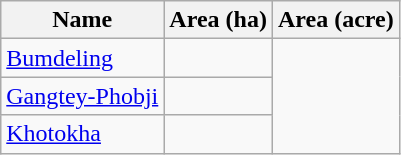<table class="wikitable sortable">
<tr>
<th scope="col" align=left>Name</th>
<th scope="col">Area (ha)</th>
<th scope="col">Area (acre)</th>
</tr>
<tr ---->
<td><a href='#'>Bumdeling</a></td>
<td></td>
</tr>
<tr ---->
<td><a href='#'>Gangtey-Phobji</a></td>
<td></td>
</tr>
<tr ---->
<td><a href='#'>Khotokha</a></td>
<td></td>
</tr>
</table>
